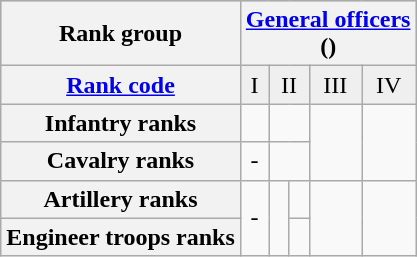<table class="wikitable">
<tr align="center" style="background:#cfcfcf;">
<th colspan=2>Rank group</th>
<th colspan="5"><a href='#'>General officers</a><br>()</th>
</tr>
<tr style="background:#efefef;text-align:center;">
<th colspan=2><a href='#'>Rank code</a></th>
<td>I</td>
<td colspan=2>II</td>
<td>III</td>
<td>IV</td>
</tr>
<tr style="text-align:center;">
<th colspan=2>Infantry ranks</th>
<td><br></td>
<td colspan=2><br></td>
<td rowspan="2"><br></td>
<td rowspan="2"><br></td>
</tr>
<tr style="text-align:center;">
<th colspan=2>Cavalry ranks</th>
<td>-</td>
<td colspan=2><br></td>
</tr>
<tr style="text-align:center;">
<th colspan=2>Artillery ranks</th>
<td rowspan="2">-</td>
<td rowspan=2 colspan=1><br></td>
<td colspan=1><br></td>
<td rowspan="2"><br></td>
<td rowspan="2"><br></td>
</tr>
<tr style="text-align:center;">
<th colspan=2>Engineer troops ranks</th>
<td colspan=1><br></td>
</tr>
</table>
